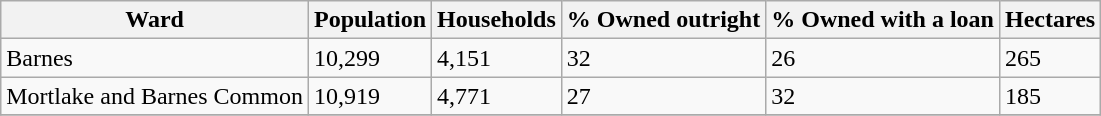<table class="wikitable">
<tr>
<th>Ward</th>
<th>Population</th>
<th>Households</th>
<th>% Owned outright</th>
<th>% Owned with a loan</th>
<th>Hectares</th>
</tr>
<tr>
<td>Barnes</td>
<td>10,299</td>
<td>4,151</td>
<td>32</td>
<td>26</td>
<td>265</td>
</tr>
<tr>
<td>Mortlake and Barnes Common</td>
<td>10,919</td>
<td>4,771</td>
<td>27</td>
<td>32</td>
<td>185</td>
</tr>
<tr>
</tr>
</table>
